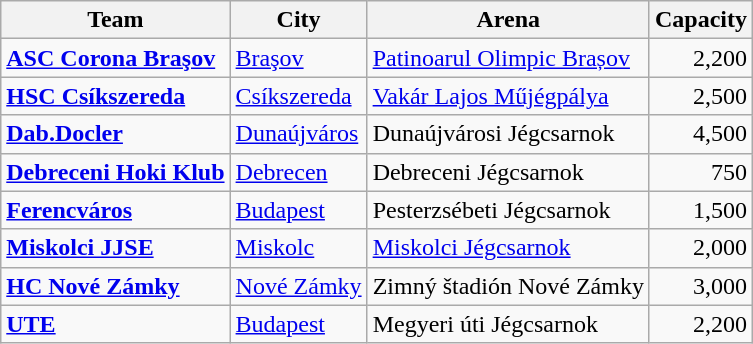<table class="wikitable sortable" style="text-align: left;">
<tr>
<th>Team</th>
<th>City</th>
<th>Arena</th>
<th>Capacity</th>
</tr>
<tr>
<td><strong><a href='#'>ASC Corona Braşov</a></strong></td>
<td> <a href='#'>Braşov</a></td>
<td><a href='#'>Patinoarul Olimpic Brașov</a></td>
<td align="right">2,200</td>
</tr>
<tr>
<td><strong><a href='#'>HSC Csíkszereda</a></strong></td>
<td> <a href='#'>Csíkszereda</a></td>
<td><a href='#'>Vakár Lajos Műjégpálya</a></td>
<td align="right">2,500</td>
</tr>
<tr>
<td><strong><a href='#'>Dab.Docler</a></strong></td>
<td> <a href='#'>Dunaújváros</a></td>
<td>Dunaújvárosi Jégcsarnok</td>
<td align="right">4,500</td>
</tr>
<tr>
<td><strong><a href='#'>Debreceni Hoki Klub</a></strong></td>
<td> <a href='#'>Debrecen</a></td>
<td>Debreceni Jégcsarnok</td>
<td align="right">750</td>
</tr>
<tr>
<td><strong><a href='#'>Ferencváros</a></strong></td>
<td> <a href='#'>Budapest</a></td>
<td>Pesterzsébeti Jégcsarnok</td>
<td align="right">1,500</td>
</tr>
<tr>
<td><strong><a href='#'>Miskolci JJSE</a></strong></td>
<td> <a href='#'>Miskolc</a></td>
<td><a href='#'>Miskolci Jégcsarnok</a></td>
<td align="right">2,000</td>
</tr>
<tr>
<td><strong><a href='#'>HC Nové Zámky</a></strong></td>
<td> <a href='#'>Nové Zámky</a></td>
<td>Zimný štadión Nové Zámky</td>
<td align="right">3,000</td>
</tr>
<tr>
<td><strong><a href='#'>UTE</a></strong></td>
<td> <a href='#'>Budapest</a></td>
<td>Megyeri úti Jégcsarnok</td>
<td align="right">2,200</td>
</tr>
</table>
